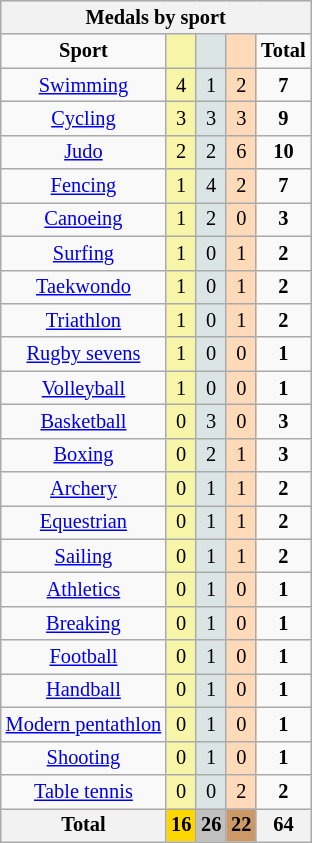<table class="wikitable" style=font-size:85%;float:center;text-align:center>
<tr style="background:#efefef;">
<th colspan=5><strong>Medals by sport</strong></th>
</tr>
<tr align=center>
<td><strong>Sport</strong></td>
<td bgcolor=#f7f6a8></td>
<td bgcolor=#dce5e5></td>
<td bgcolor=#ffdab9></td>
<td><strong>Total</strong></td>
</tr>
<tr align=center>
<td><a href='#'>Swimming</a></td>
<td style="background:#F7F6A8;">4</td>
<td style="background:#DCE5E5;">1</td>
<td style="background:#FFDAB9;">2</td>
<td><strong>7</strong></td>
</tr>
<tr align=center>
<td><a href='#'>Cycling</a></td>
<td style="background:#F7F6A8;">3</td>
<td style="background:#DCE5E5;">3</td>
<td style="background:#FFDAB9;">3</td>
<td><strong>9</strong></td>
</tr>
<tr align=center>
<td><a href='#'>Judo</a></td>
<td style="background:#F7F6A8;">2</td>
<td style="background:#DCE5E5;">2</td>
<td style="background:#FFDAB9;">6</td>
<td><strong>10</strong></td>
</tr>
<tr align=center>
<td><a href='#'>Fencing</a></td>
<td style="background:#F7F6A8;">1</td>
<td style="background:#DCE5E5;">4</td>
<td style="background:#FFDAB9;">2</td>
<td><strong>7</strong></td>
</tr>
<tr align=center>
<td><a href='#'>Canoeing</a></td>
<td style="background:#F7F6A8;">1</td>
<td style="background:#DCE5E5;">2</td>
<td style="background:#FFDAB9;">0</td>
<td><strong>3</strong></td>
</tr>
<tr align=center>
<td><a href='#'>Surfing</a></td>
<td style="background:#F7F6A8;">1</td>
<td style="background:#DCE5E5;">0</td>
<td style="background:#FFDAB9;">1</td>
<td><strong>2</strong></td>
</tr>
<tr align=center>
<td><a href='#'>Taekwondo</a></td>
<td style="background:#F7F6A8;">1</td>
<td style="background:#DCE5E5;">0</td>
<td style="background:#FFDAB9;">1</td>
<td><strong>2</strong></td>
</tr>
<tr align=center>
<td><a href='#'>Triathlon</a></td>
<td style="background:#F7F6A8;">1</td>
<td style="background:#DCE5E5;">0</td>
<td style="background:#FFDAB9;">1</td>
<td><strong>2</strong></td>
</tr>
<tr align=center>
<td><a href='#'>Rugby sevens</a></td>
<td style="background:#F7F6A8;">1</td>
<td style="background:#DCE5E5;">0</td>
<td style="background:#FFDAB9;">0</td>
<td><strong>1</strong></td>
</tr>
<tr align=center>
<td><a href='#'>Volleyball</a></td>
<td style="background:#F7F6A8;">1</td>
<td style="background:#DCE5E5;">0</td>
<td style="background:#FFDAB9;">0</td>
<td><strong>1</strong></td>
</tr>
<tr align=center>
<td><a href='#'>Basketball</a></td>
<td style="background:#F7F6A8;">0</td>
<td style="background:#DCE5E5;">3</td>
<td style="background:#FFDAB9;">0</td>
<td><strong>3</strong></td>
</tr>
<tr align=center>
<td><a href='#'>Boxing</a></td>
<td style="background:#F7F6A8;">0</td>
<td style="background:#DCE5E5;">2</td>
<td style="background:#FFDAB9;">1</td>
<td><strong>3</strong></td>
</tr>
<tr align=center>
<td><a href='#'>Archery</a></td>
<td style="background:#F7F6A8;">0</td>
<td style="background:#DCE5E5;">1</td>
<td style="background:#FFDAB9;">1</td>
<td><strong>2</strong></td>
</tr>
<tr align=center>
<td><a href='#'>Equestrian</a></td>
<td style="background:#F7F6A8;">0</td>
<td style="background:#DCE5E5;">1</td>
<td style="background:#FFDAB9;">1</td>
<td><strong>2</strong></td>
</tr>
<tr align=center>
<td><a href='#'>Sailing</a></td>
<td style="background:#F7F6A8;">0</td>
<td style="background:#DCE5E5;">1</td>
<td style="background:#FFDAB9;">1</td>
<td><strong>2</strong></td>
</tr>
<tr align=center>
<td><a href='#'>Athletics</a></td>
<td style="background:#F7F6A8;">0</td>
<td style="background:#DCE5E5;">1</td>
<td style="background:#FFDAB9;">0</td>
<td><strong>1</strong></td>
</tr>
<tr align=center>
<td><a href='#'>Breaking</a></td>
<td style="background:#F7F6A8;">0</td>
<td style="background:#DCE5E5;">1</td>
<td style="background:#FFDAB9;">0</td>
<td><strong>1</strong></td>
</tr>
<tr align=center>
<td><a href='#'>Football</a></td>
<td style="background:#F7F6A8;">0</td>
<td style="background:#DCE5E5;">1</td>
<td style="background:#FFDAB9;">0</td>
<td><strong>1</strong></td>
</tr>
<tr align=center>
<td><a href='#'>Handball</a></td>
<td style="background:#F7F6A8;">0</td>
<td style="background:#DCE5E5;">1</td>
<td style="background:#FFDAB9;">0</td>
<td><strong>1</strong></td>
</tr>
<tr align=center>
<td><a href='#'>Modern pentathlon</a></td>
<td style="background:#F7F6A8;">0</td>
<td style="background:#DCE5E5;">1</td>
<td style="background:#FFDAB9;">0</td>
<td><strong>1</strong></td>
</tr>
<tr align=center>
<td><a href='#'>Shooting</a></td>
<td style="background:#F7F6A8;">0</td>
<td style="background:#DCE5E5;">1</td>
<td style="background:#FFDAB9;">0</td>
<td><strong>1</strong></td>
</tr>
<tr align=center>
<td><a href='#'>Table tennis</a></td>
<td style="background:#F7F6A8;">0</td>
<td style="background:#DCE5E5;">0</td>
<td style="background:#FFDAB9;">2</td>
<td><strong>2</strong></td>
</tr>
<tr align=center>
<th><strong>Total</strong></th>
<th style="background:gold;"><strong>16</strong></th>
<th style="background:silver;"><strong>26</strong></th>
<th style="background:#c96;"><strong>22</strong></th>
<th><strong>64</strong></th>
</tr>
</table>
